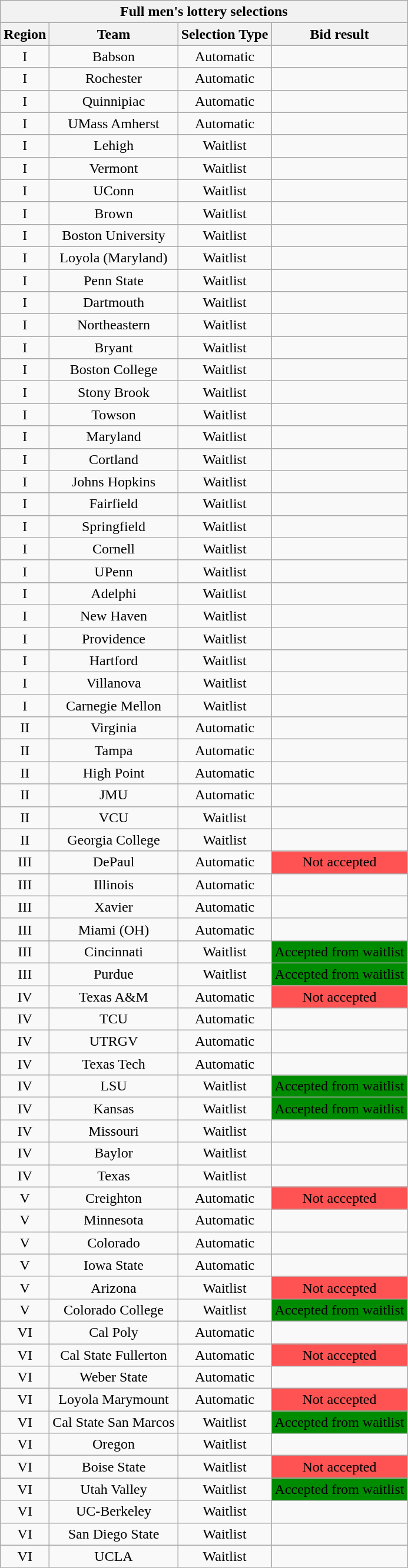<table class="wikitable sortable mw-collapsible mw-collapsed" style="text-align:center">
<tr>
<th colspan="4">Full men's lottery selections</th>
</tr>
<tr>
<th>Region</th>
<th>Team</th>
<th>Selection Type</th>
<th>Bid result</th>
</tr>
<tr>
<td>I</td>
<td>Babson</td>
<td>Automatic</td>
<td></td>
</tr>
<tr>
<td>I</td>
<td>Rochester</td>
<td>Automatic</td>
<td></td>
</tr>
<tr>
<td>I</td>
<td>Quinnipiac</td>
<td>Automatic</td>
<td></td>
</tr>
<tr>
<td>I</td>
<td>UMass Amherst</td>
<td>Automatic</td>
<td></td>
</tr>
<tr>
<td>I</td>
<td>Lehigh</td>
<td>Waitlist</td>
<td></td>
</tr>
<tr>
<td>I</td>
<td>Vermont</td>
<td>Waitlist</td>
<td></td>
</tr>
<tr>
<td>I</td>
<td>UConn</td>
<td>Waitlist</td>
<td></td>
</tr>
<tr>
<td>I</td>
<td>Brown</td>
<td>Waitlist</td>
<td></td>
</tr>
<tr>
<td>I</td>
<td>Boston University</td>
<td>Waitlist</td>
<td></td>
</tr>
<tr>
<td>I</td>
<td>Loyola (Maryland)</td>
<td>Waitlist</td>
<td></td>
</tr>
<tr>
<td>I</td>
<td>Penn State</td>
<td>Waitlist</td>
<td></td>
</tr>
<tr>
<td>I</td>
<td>Dartmouth</td>
<td>Waitlist</td>
<td></td>
</tr>
<tr>
<td>I</td>
<td>Northeastern</td>
<td>Waitlist</td>
<td></td>
</tr>
<tr>
<td>I</td>
<td>Bryant</td>
<td>Waitlist</td>
<td></td>
</tr>
<tr>
<td>I</td>
<td>Boston College</td>
<td>Waitlist</td>
<td></td>
</tr>
<tr>
<td>I</td>
<td>Stony Brook</td>
<td>Waitlist</td>
<td></td>
</tr>
<tr>
<td>I</td>
<td>Towson</td>
<td>Waitlist</td>
<td></td>
</tr>
<tr>
<td>I</td>
<td>Maryland</td>
<td>Waitlist</td>
<td></td>
</tr>
<tr>
<td>I</td>
<td>Cortland</td>
<td>Waitlist</td>
<td></td>
</tr>
<tr>
<td>I</td>
<td>Johns Hopkins</td>
<td>Waitlist</td>
<td></td>
</tr>
<tr>
<td>I</td>
<td>Fairfield</td>
<td>Waitlist</td>
<td></td>
</tr>
<tr>
<td>I</td>
<td>Springfield</td>
<td>Waitlist</td>
<td></td>
</tr>
<tr>
<td>I</td>
<td>Cornell</td>
<td>Waitlist</td>
<td></td>
</tr>
<tr>
<td>I</td>
<td>UPenn</td>
<td>Waitlist</td>
<td></td>
</tr>
<tr>
<td>I</td>
<td>Adelphi</td>
<td>Waitlist</td>
<td></td>
</tr>
<tr>
<td>I</td>
<td>New Haven</td>
<td>Waitlist</td>
<td></td>
</tr>
<tr>
<td>I</td>
<td>Providence</td>
<td>Waitlist</td>
<td></td>
</tr>
<tr>
<td>I</td>
<td>Hartford</td>
<td>Waitlist</td>
<td></td>
</tr>
<tr>
<td>I</td>
<td>Villanova</td>
<td>Waitlist</td>
<td></td>
</tr>
<tr>
<td>I</td>
<td>Carnegie Mellon</td>
<td>Waitlist</td>
<td></td>
</tr>
<tr>
<td>II</td>
<td>Virginia</td>
<td>Automatic</td>
<td></td>
</tr>
<tr>
<td>II</td>
<td>Tampa</td>
<td>Automatic</td>
<td></td>
</tr>
<tr>
<td>II</td>
<td>High Point</td>
<td>Automatic</td>
<td></td>
</tr>
<tr>
<td>II</td>
<td>JMU</td>
<td>Automatic</td>
<td></td>
</tr>
<tr>
<td>II</td>
<td>VCU</td>
<td>Waitlist</td>
<td></td>
</tr>
<tr>
<td>II</td>
<td>Georgia College</td>
<td>Waitlist</td>
<td></td>
</tr>
<tr>
<td>III</td>
<td>DePaul</td>
<td>Automatic</td>
<td bgcolor=ff5353>Not accepted</td>
</tr>
<tr>
<td>III</td>
<td>Illinois</td>
<td Automatic>Automatic</td>
<td></td>
</tr>
<tr>
<td>III</td>
<td>Xavier</td>
<td>Automatic</td>
<td></td>
</tr>
<tr>
<td>III</td>
<td>Miami (OH)</td>
<td>Automatic</td>
<td></td>
</tr>
<tr>
<td>III</td>
<td>Cincinnati</td>
<td>Waitlist</td>
<td bgcolor=008c00>Accepted from waitlist</td>
</tr>
<tr>
<td>III</td>
<td>Purdue</td>
<td>Waitlist</td>
<td bgcolor=008c00>Accepted from waitlist</td>
</tr>
<tr>
<td>IV</td>
<td>Texas A&M</td>
<td>Automatic</td>
<td bgcolor=ff5353>Not accepted</td>
</tr>
<tr>
<td>IV</td>
<td>TCU</td>
<td>Automatic</td>
<td></td>
</tr>
<tr>
<td>IV</td>
<td>UTRGV</td>
<td>Automatic</td>
<td></td>
</tr>
<tr>
<td>IV</td>
<td>Texas Tech</td>
<td>Automatic</td>
<td></td>
</tr>
<tr>
<td>IV</td>
<td>LSU</td>
<td>Waitlist</td>
<td bgcolor=008c00>Accepted from waitlist</td>
</tr>
<tr>
<td>IV</td>
<td>Kansas</td>
<td>Waitlist</td>
<td bgcolor=008c00>Accepted from waitlist</td>
</tr>
<tr>
<td>IV</td>
<td>Missouri</td>
<td>Waitlist</td>
<td></td>
</tr>
<tr>
<td>IV</td>
<td>Baylor</td>
<td>Waitlist</td>
<td></td>
</tr>
<tr>
<td>IV</td>
<td>Texas</td>
<td>Waitlist</td>
<td></td>
</tr>
<tr>
<td>V</td>
<td>Creighton</td>
<td>Automatic</td>
<td bgcolor=ff5353>Not accepted</td>
</tr>
<tr>
<td>V</td>
<td>Minnesota</td>
<td>Automatic</td>
<td></td>
</tr>
<tr>
<td>V</td>
<td>Colorado</td>
<td>Automatic</td>
<td></td>
</tr>
<tr>
<td>V</td>
<td>Iowa State</td>
<td>Automatic</td>
<td></td>
</tr>
<tr>
<td>V</td>
<td>Arizona</td>
<td>Waitlist</td>
<td bgcolor=ff5353>Not accepted</td>
</tr>
<tr>
<td>V</td>
<td>Colorado College</td>
<td>Waitlist</td>
<td bgcolor=008c00>Accepted from waitlist</td>
</tr>
<tr>
<td>VI</td>
<td>Cal Poly</td>
<td>Automatic</td>
<td></td>
</tr>
<tr>
<td>VI</td>
<td>Cal State Fullerton</td>
<td>Automatic</td>
<td bgcolor=ff5353>Not accepted</td>
</tr>
<tr>
<td>VI</td>
<td>Weber State</td>
<td>Automatic</td>
<td></td>
</tr>
<tr>
<td>VI</td>
<td>Loyola Marymount</td>
<td>Automatic</td>
<td bgcolor=ff5353>Not accepted</td>
</tr>
<tr>
<td>VI</td>
<td>Cal State San Marcos</td>
<td>Waitlist</td>
<td bgcolor=008c00>Accepted from waitlist</td>
</tr>
<tr>
<td>VI</td>
<td>Oregon</td>
<td>Waitlist</td>
<td></td>
</tr>
<tr>
<td>VI</td>
<td>Boise State</td>
<td>Waitlist</td>
<td bgcolor=ff5353>Not accepted</td>
</tr>
<tr>
<td>VI</td>
<td>Utah Valley</td>
<td>Waitlist</td>
<td bgcolor=008c00>Accepted from waitlist</td>
</tr>
<tr>
<td>VI</td>
<td>UC-Berkeley</td>
<td>Waitlist</td>
<td></td>
</tr>
<tr>
<td>VI</td>
<td>San Diego State</td>
<td>Waitlist</td>
<td></td>
</tr>
<tr>
<td>VI</td>
<td>UCLA</td>
<td>Waitlist</td>
<td></td>
</tr>
</table>
